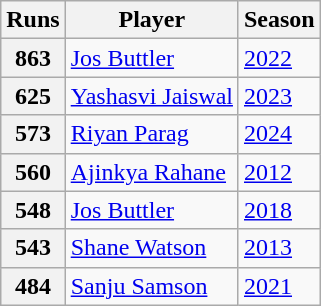<table class="wikitable">
<tr>
<th>Runs</th>
<th>Player</th>
<th>Season</th>
</tr>
<tr>
<th>863</th>
<td><a href='#'>Jos Buttler</a></td>
<td><a href='#'>2022</a></td>
</tr>
<tr>
<th>625</th>
<td><a href='#'>Yashasvi Jaiswal</a></td>
<td><a href='#'>2023</a></td>
</tr>
<tr>
<th>573</th>
<td><a href='#'>Riyan Parag</a></td>
<td><a href='#'>2024</a></td>
</tr>
<tr>
<th>560</th>
<td><a href='#'>Ajinkya Rahane</a></td>
<td><a href='#'>2012</a></td>
</tr>
<tr>
<th>548</th>
<td><a href='#'>Jos Buttler</a></td>
<td><a href='#'>2018</a></td>
</tr>
<tr>
<th>543</th>
<td><a href='#'>Shane Watson</a></td>
<td><a href='#'>2013</a></td>
</tr>
<tr>
<th>484</th>
<td><a href='#'>Sanju Samson</a></td>
<td><a href='#'>2021</a></td>
</tr>
</table>
